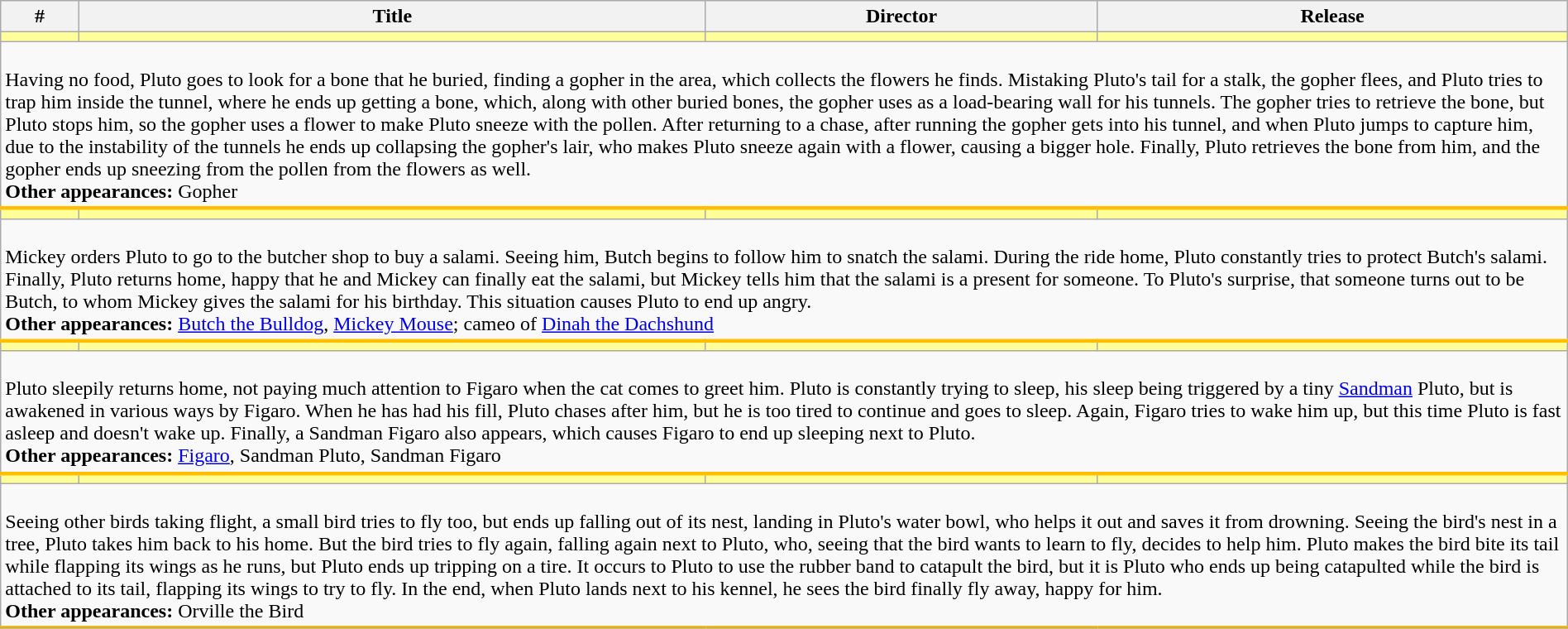<table class="wikitable sortable" width="100%">
<tr>
<th width="5%">#</th>
<th width="40%">Title</th>
<th width="25%" class="unsortable">Director</th>
<th width="30%">Release</th>
</tr>
<tr>
<td style="background-color: #FFFF99"></td>
<td style="background-color: #FFFF99"></td>
<td style="background-color: #FFFF99"></td>
<td style="background-color: #FFFF99"></td>
</tr>
<tr class="expand-child" style="border-bottom: 3px solid #FFBF00;">
<td colspan="4"><br>Having no food, Pluto goes to look for a bone that he buried, finding a gopher in the area, which collects the flowers he finds. Mistaking Pluto's tail for a stalk, the gopher flees, and Pluto tries to trap him inside the tunnel, where he ends up getting a bone, which, along with other buried bones, the gopher uses as a load-bearing wall for his tunnels. The gopher tries to retrieve the bone, but Pluto stops him, so the gopher uses a flower to make Pluto sneeze with the pollen. After returning to a chase, after running the gopher gets into his tunnel, and when Pluto jumps to capture him, due to the instability of the tunnels he ends up collapsing the gopher's lair, who makes Pluto sneeze again with a flower, causing a bigger hole. Finally, Pluto retrieves the bone from him, and the gopher ends up sneezing from the pollen from the flowers as well.<br><strong>Other appearances:</strong> Gopher</td>
</tr>
<tr>
<td style="background-color: #FFFF99"></td>
<td style="background-color: #FFFF99"></td>
<td style="background-color: #FFFF99"></td>
<td style="background-color: #FFFF99"></td>
</tr>
<tr class="expand-child" style="border-bottom: 3px solid #FFBF00;">
<td colspan="4"><br>Mickey orders Pluto to go to the butcher shop to buy a salami. Seeing him, Butch begins to follow him to snatch the salami. During the ride home, Pluto constantly tries to protect Butch's salami. Finally, Pluto returns home, happy that he and Mickey can finally eat the salami, but Mickey tells him that the salami is a present for someone. To Pluto's surprise, that someone turns out to be Butch, to whom Mickey gives the salami for his birthday. This situation causes Pluto to end up angry.<br><strong>Other appearances:</strong> <a href='#'>Butch the Bulldog</a>, <a href='#'>Mickey Mouse</a>; cameo of <a href='#'>Dinah the Dachshund</a></td>
</tr>
<tr>
<td style="background-color: #FFFF99"></td>
<td style="background-color: #FFFF99"></td>
<td style="background-color: #FFFF99"></td>
<td style="background-color: #FFFF99"></td>
</tr>
<tr class="expand-child" style="border-bottom: 3px solid #FFBF00;">
<td colspan="4"><br>Pluto sleepily returns home, not paying much attention to Figaro when the cat comes to greet him. Pluto is constantly trying to sleep, his sleep being triggered by a tiny <a href='#'>Sandman</a> Pluto, but is awakened in various ways by Figaro. When he has had his fill, Pluto chases after him, but he is too tired to continue and goes to sleep. Again, Figaro tries to wake him up, but this time Pluto is fast asleep and doesn't wake up. Finally, a Sandman Figaro also appears, which causes Figaro to end up sleeping next to Pluto.<br><strong>Other appearances:</strong> <a href='#'>Figaro</a>, Sandman Pluto, Sandman Figaro</td>
</tr>
<tr>
<td style="background-color: #FFFF99"></td>
<td style="background-color: #FFFF99"></td>
<td style="background-color: #FFFF99"></td>
<td style="background-color: #FFFF99"></td>
</tr>
<tr class="expand-child" style="border-bottom: 3px solid #FFBF00;">
<td colspan="4"><br>Seeing other birds taking flight, a small bird tries to fly too, but ends up falling out of its nest, landing in Pluto's water bowl, who helps it out and saves it from drowning. Seeing the bird's nest in a tree, Pluto takes him back to his home. But the bird tries to fly again, falling again next to Pluto, who, seeing that the bird wants to learn to fly, decides to help him. Pluto makes the bird bite its tail while flapping its wings as he runs, but Pluto ends up tripping on a tire. It occurs to Pluto to use the rubber band to catapult the bird, but it is Pluto who ends up being catapulted while the bird is attached to its tail, flapping its wings to try to fly. In the end, when Pluto lands next to his kennel, he sees the bird finally fly away, happy for him.<br><strong>Other appearances:</strong> Orville the Bird</td>
</tr>
<tr>
</tr>
</table>
